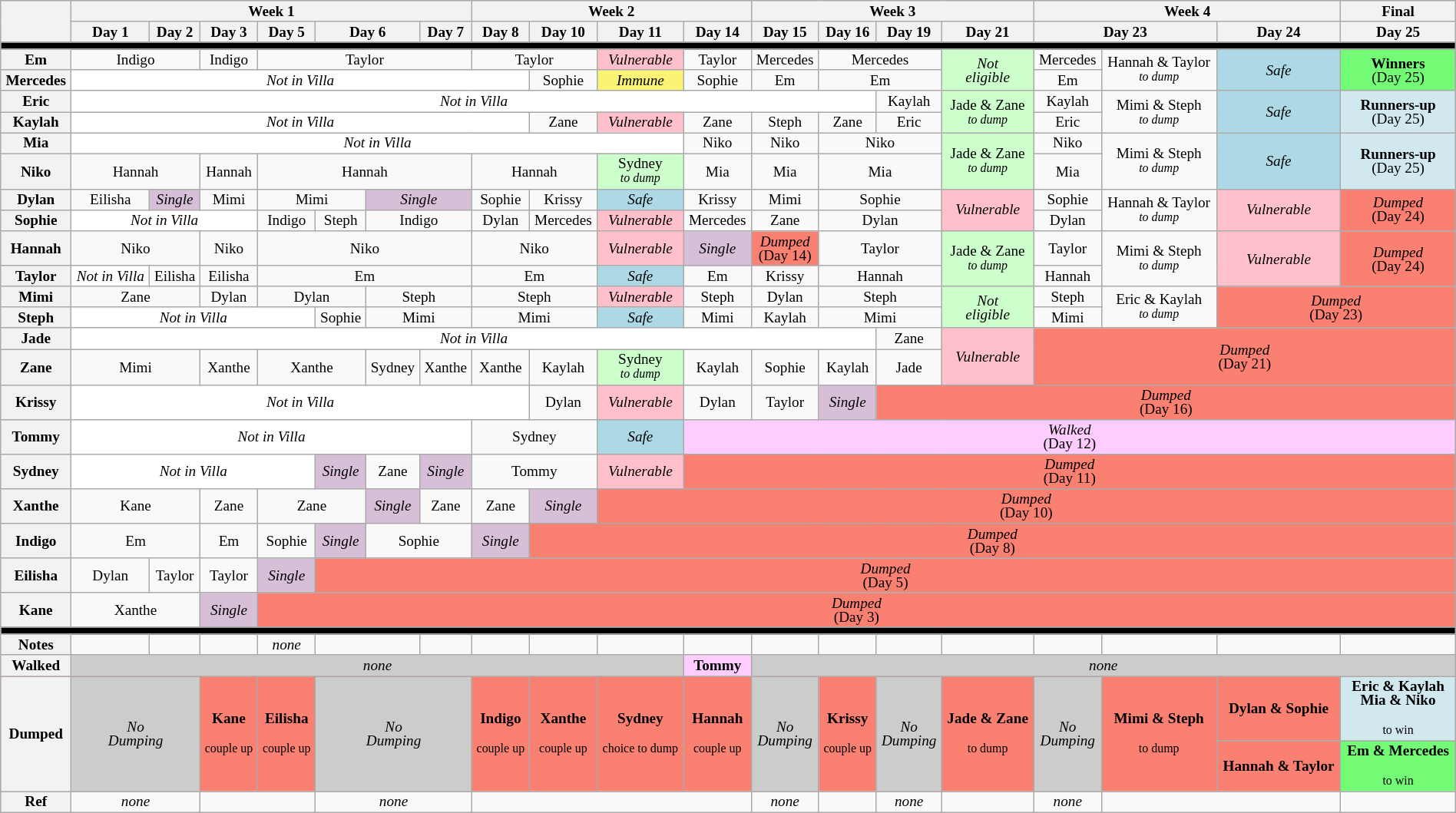<table class="wikitable" style="text-align:center; width:100%; font-size:80%; line-height:12px;">
<tr>
<th rowspan="2"></th>
<th colspan="7">Week 1</th>
<th colspan="4">Week 2</th>
<th colspan="4">Week 3</th>
<th colspan="3">Week 4</th>
<th>Final</th>
</tr>
<tr>
<th>Day 1</th>
<th>Day 2</th>
<th>Day 3</th>
<th>Day 5</th>
<th colspan="2">Day 6</th>
<th>Day 7</th>
<th>Day 8</th>
<th>Day 10</th>
<th>Day 11</th>
<th>Day 14</th>
<th>Day 15</th>
<th>Day 16</th>
<th>Day 19</th>
<th>Day 21</th>
<th colspan="2">Day 23</th>
<th>Day 24</th>
<th>Day 25</th>
</tr>
<tr>
<td colspan="20" style="background:black;"></td>
</tr>
<tr>
<th>Em</th>
<td colspan="2">Indigo</td>
<td>Indigo</td>
<td colspan="4">Taylor</td>
<td colspan="2">Taylor</td>
<td style="background:pink"><em>Vulnerable</em></td>
<td>Taylor</td>
<td>Mercedes</td>
<td colspan="2">Mercedes</td>
<td rowspan="2" style="background:#cfc"><em>Not</em><br><em>eligible</em></td>
<td>Mercedes</td>
<td rowspan="2">Hannah & Taylor<br><small><em>to dump</em></small></td>
<td rowspan="2" style="background:lightblue"><em>Safe</em></td>
<td rowspan="2" style="background:#73FB76"><strong>Winners</strong><br>(Day 25)</td>
</tr>
<tr>
<th>Mercedes</th>
<td colspan="8" style="background:#fff;"><em>Not in Villa</em></td>
<td>Sophie</td>
<td style="background:#FBF373;"><em>Immune</em></td>
<td>Sophie</td>
<td>Em</td>
<td colspan="2">Em</td>
<td>Em</td>
</tr>
<tr>
<th>Eric</th>
<td colspan="13" style="background:#fff;"><em>Not in Villa</em></td>
<td>Kaylah</td>
<td rowspan="2" style="background:#cfc">Jade & Zane<br><small><em>to dump</em></small></td>
<td>Kaylah</td>
<td rowspan="2">Mimi & Steph<br><small><em>to dump</em></small></td>
<td rowspan="2" style="background:lightblue"><em>Safe</em></td>
<td rowspan="2" style="background:#D1E8EF"><strong>Runners-up</strong><br>(Day 25)</td>
</tr>
<tr>
<th>Kaylah</th>
<td colspan="8" style="background:#fff;"><em>Not in Villa</em></td>
<td>Zane</td>
<td style="background:pink"><em>Vulnerable</em></td>
<td>Zane</td>
<td>Steph</td>
<td>Zane</td>
<td>Eric</td>
<td>Eric</td>
</tr>
<tr>
<th>Mia</th>
<td colspan="10" style="background:#fff;"><em>Not in Villa</em></td>
<td>Niko</td>
<td>Niko</td>
<td colspan="2">Niko</td>
<td rowspan="2" style="background:#cfc">Jade & Zane<br><small><em>to dump</em></small></td>
<td>Niko</td>
<td rowspan="2">Mimi & Steph<br><small><em>to dump</em></small></td>
<td rowspan="2" style="background:lightblue"><em>Safe</em></td>
<td rowspan="2" style="background:#D1E8EF"><strong>Runners-up</strong><br>(Day 25)</td>
</tr>
<tr>
<th>Niko</th>
<td colspan="2">Hannah</td>
<td>Hannah</td>
<td colspan="4">Hannah</td>
<td colspan="2">Hannah</td>
<td style="background:#cfc">Sydney<br><small><em>to dump</em></small></td>
<td>Mia</td>
<td>Mia</td>
<td colspan="2">Mia</td>
<td>Mia</td>
</tr>
<tr>
<th>Dylan</th>
<td>Eilisha</td>
<td bgcolor="thistle"><em>Single</em></td>
<td>Mimi</td>
<td colspan="2">Mimi</td>
<td colspan="2" bgcolor="thistle"><em>Single</em></td>
<td>Sophie</td>
<td>Krissy</td>
<td style="background:lightblue"><em>Safe</em></td>
<td>Krissy</td>
<td>Mimi</td>
<td colspan="2">Sophie</td>
<td rowspan="2" style="background:pink"><em>Vulnerable</em></td>
<td>Sophie</td>
<td rowspan="2">Hannah & Taylor<br><small><em>to dump</em></small></td>
<td rowspan="2" style="background:pink"><em>Vulnerable</em></td>
<td rowspan="2" style="background:salmon;"><em>Dumped</em><br>(Day 24)</td>
</tr>
<tr>
<th>Sophie</th>
<td colspan="3" style="background:#fff;"><em>Not in Villa</em></td>
<td>Indigo</td>
<td>Steph</td>
<td colspan="2">Indigo</td>
<td>Dylan</td>
<td>Mercedes</td>
<td style="background:pink"><em>Vulnerable</em></td>
<td>Mercedes</td>
<td>Zane</td>
<td colspan="2">Dylan</td>
<td>Dylan</td>
</tr>
<tr>
<th>Hannah</th>
<td colspan="2">Niko</td>
<td>Niko</td>
<td colspan="4">Niko</td>
<td colspan="2">Niko</td>
<td style="background:pink"><em>Vulnerable</em></td>
<td bgcolor="thistle"><em>Single</em></td>
<td style="background:salmon;"><em>Dumped</em><br>(Day 14)</td>
<td colspan="2">Taylor</td>
<td rowspan="2" style="background:#cfc">Jade & Zane<br><small><em>to dump</em></small></td>
<td>Taylor</td>
<td rowspan="2">Mimi & Steph<br><small><em>to dump</em></small></td>
<td rowspan="2" style="background:pink"><em>Vulnerable</em></td>
<td rowspan="2" style="background:salmon;"><em>Dumped</em><br>(Day 24)</td>
</tr>
<tr>
<th>Taylor</th>
<td style="background:#fff;"><em>Not in Villa</em></td>
<td>Eilisha</td>
<td>Eilisha</td>
<td colspan="4">Em</td>
<td colspan="2">Em</td>
<td style="background:lightblue"><em>Safe</em></td>
<td>Em</td>
<td>Krissy</td>
<td colspan="2">Hannah</td>
<td>Hannah</td>
</tr>
<tr>
<th>Mimi</th>
<td colspan="2">Zane</td>
<td>Dylan</td>
<td colspan="2">Dylan</td>
<td colspan="2">Steph</td>
<td colspan="2">Steph</td>
<td style="background:pink"><em>Vulnerable</em></td>
<td>Steph</td>
<td>Dylan</td>
<td colspan="2">Steph</td>
<td rowspan="2" style="background:#cfc"><em>Not</em><br><em>eligible</em></td>
<td>Steph</td>
<td rowspan="2">Eric & Kaylah<br><small><em>to dump</em></small></td>
<td colspan="2" rowspan="2" style="background:salmon;"><em>Dumped</em><br>(Day 23)</td>
</tr>
<tr>
<th>Steph</th>
<td colspan="4" style="background:#fff;"><em>Not in Villa</em></td>
<td>Sophie</td>
<td colspan="2">Mimi</td>
<td colspan="2">Mimi</td>
<td style="background:lightblue"><em>Safe</em></td>
<td>Mimi</td>
<td>Kaylah</td>
<td colspan="2">Mimi</td>
<td>Mimi</td>
</tr>
<tr>
<th>Jade</th>
<td colspan="13" style="background:#fff;"><em>Not in Villa</em></td>
<td>Zane</td>
<td rowspan="2" style="background:pink"><em>Vulnerable</em></td>
<td colspan="4" rowspan="2" style="background:salmon;"><em>Dumped</em><br>(Day 21)</td>
</tr>
<tr>
<th>Zane</th>
<td colspan="2">Mimi</td>
<td>Xanthe</td>
<td colspan="2">Xanthe</td>
<td>Sydney</td>
<td>Xanthe</td>
<td>Xanthe</td>
<td>Kaylah</td>
<td style="background:#cfc">Sydney<br><small><em>to dump</em></small></td>
<td>Kaylah</td>
<td>Sophie</td>
<td>Kaylah</td>
<td>Jade</td>
</tr>
<tr>
<th>Krissy</th>
<td colspan="8" style="background:#fff;"><em>Not in Villa</em></td>
<td>Dylan</td>
<td style="background:pink"><em>Vulnerable</em></td>
<td>Dylan</td>
<td>Taylor</td>
<td bgcolor="thistle"><em>Single</em></td>
<td colspan="6" style="background:salmon;"><em>Dumped</em><br>(Day 16)</td>
</tr>
<tr>
<th>Tommy</th>
<td colspan="7" style="background:#fff;"><em>Not in Villa</em></td>
<td colspan="2">Sydney</td>
<td style="background:lightblue"><em>Safe</em></td>
<td colspan="9" style="background:#fcf;"><em>Walked</em><br>(Day 12)</td>
</tr>
<tr>
<th>Sydney</th>
<td colspan="4" style="background:#fff;"><em>Not in Villa</em></td>
<td bgcolor="thistle"><em>Single</em></td>
<td>Zane</td>
<td bgcolor="thistle"><em>Single</em></td>
<td colspan="2">Tommy</td>
<td style="background:pink"><em>Vulnerable</em></td>
<td colspan="9" style="background:salmon;"><em>Dumped</em><br>(Day 11)</td>
</tr>
<tr>
<th>Xanthe</th>
<td colspan="2">Kane</td>
<td>Zane</td>
<td colspan="2">Zane</td>
<td bgcolor="thistle"><em>Single</em></td>
<td>Zane</td>
<td>Zane</td>
<td bgcolor="thistle"><em>Single</em></td>
<td colspan="10" style="background:salmon;"><em>Dumped</em><br>(Day 10)</td>
</tr>
<tr>
<th>Indigo</th>
<td colspan="2">Em</td>
<td>Em</td>
<td>Sophie</td>
<td bgcolor="thistle"><em>Single</em></td>
<td colspan="2">Sophie</td>
<td bgcolor="thistle"><em>Single</em></td>
<td colspan="11" style="background:salmon;"><em>Dumped</em><br>(Day 8)</td>
</tr>
<tr>
<th>Eilisha</th>
<td>Dylan</td>
<td>Taylor</td>
<td>Taylor</td>
<td bgcolor="thistle"><em>Single</em></td>
<td colspan="15" style="background:salmon;"><em>Dumped</em><br>(Day 5)</td>
</tr>
<tr>
<th>Kane</th>
<td colspan="2">Xanthe</td>
<td bgcolor="thistle"><em>Single</em></td>
<td colspan="16" style="background:salmon;"><em>Dumped</em><br>(Day 3)</td>
</tr>
<tr>
<td colspan="20" style="background:black;"></td>
</tr>
<tr>
<th>Notes</th>
<td></td>
<td></td>
<td></td>
<td><em>none</em></td>
<td colspan="2"></td>
<td></td>
<td></td>
<td></td>
<td></td>
<td> </td>
<td></td>
<td></td>
<td></td>
<td> </td>
<td> </td>
<td></td>
<td></td>
<td></td>
</tr>
<tr style="background:#fcf;">
<th>Walked</th>
<td colspan="10" style="background:#ccc"><em>none</em></td>
<td><strong>Tommy</strong></td>
<td colspan="8" style="background:#ccc"><em>none</em></td>
</tr>
<tr style="background:salmon;">
<th rowspan="2"><strong>Dumped</strong></th>
<td colspan="2" rowspan="2" style="background:#ccc"><em>No<br>Dumping</em></td>
<td rowspan="2"><strong>Kane</strong><br><small><br>couple up</small></td>
<td rowspan="2"><strong>Eilisha</strong><br><small><br>couple up</small></td>
<td colspan="3" rowspan="2" style="background:#ccc"><em>No<br>Dumping</em></td>
<td rowspan="2"><strong>Indigo</strong><br><small><br>couple up</small></td>
<td rowspan="2"><strong>Xanthe</strong><br><small><br>couple up</small></td>
<td rowspan="2"><strong>Sydney</strong><br><small><br>choice to dump</small></td>
<td rowspan="2"><strong>Hannah</strong><br><small><br>couple up</small></td>
<td rowspan="2" style="background:#ccc"><em>No<br>Dumping</em></td>
<td rowspan="2"><strong>Krissy</strong><br><small><br>couple up</small></td>
<td rowspan="2" style="background:#ccc"><em>No<br>Dumping</em></td>
<td rowspan="2"><strong>Jade & Zane</strong><br><small><br>to dump</small></td>
<td rowspan="2" style="background:#ccc"><em>No<br>Dumping</em></td>
<td rowspan="2"><strong>Mimi & Steph</strong><br><small><br>to dump</small></td>
<td><strong>Dylan & Sophie</strong><br><small></small></td>
<td style="background:#D1E8EF"><strong>Eric & Kaylah<br>Mia & Niko</strong><br><small><br>to win</small></td>
</tr>
<tr>
<td style="background:salmon;"><strong>Hannah & Taylor</strong><br><small></small></td>
<td style="background:#73FB76"><strong>Em & Mercedes</strong><br><small><br>to win</small></td>
</tr>
<tr>
<th><strong>Ref</strong></th>
<td colspan="2"><em>none</em></td>
<td colspan="2"></td>
<td colspan="3"><em>none</em></td>
<td colspan="4"></td>
<td><em>none</em></td>
<td></td>
<td><em>none</em></td>
<td></td>
<td><em>none</em></td>
<td colspan="2"></td>
<td></td>
</tr>
</table>
